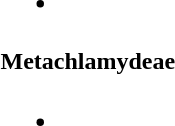<table>
<tr>
<td valign="top"><br><ul><li></li></ul><h4>Metachlamydeae</h4><ul><li></li></ul></td>
</tr>
</table>
